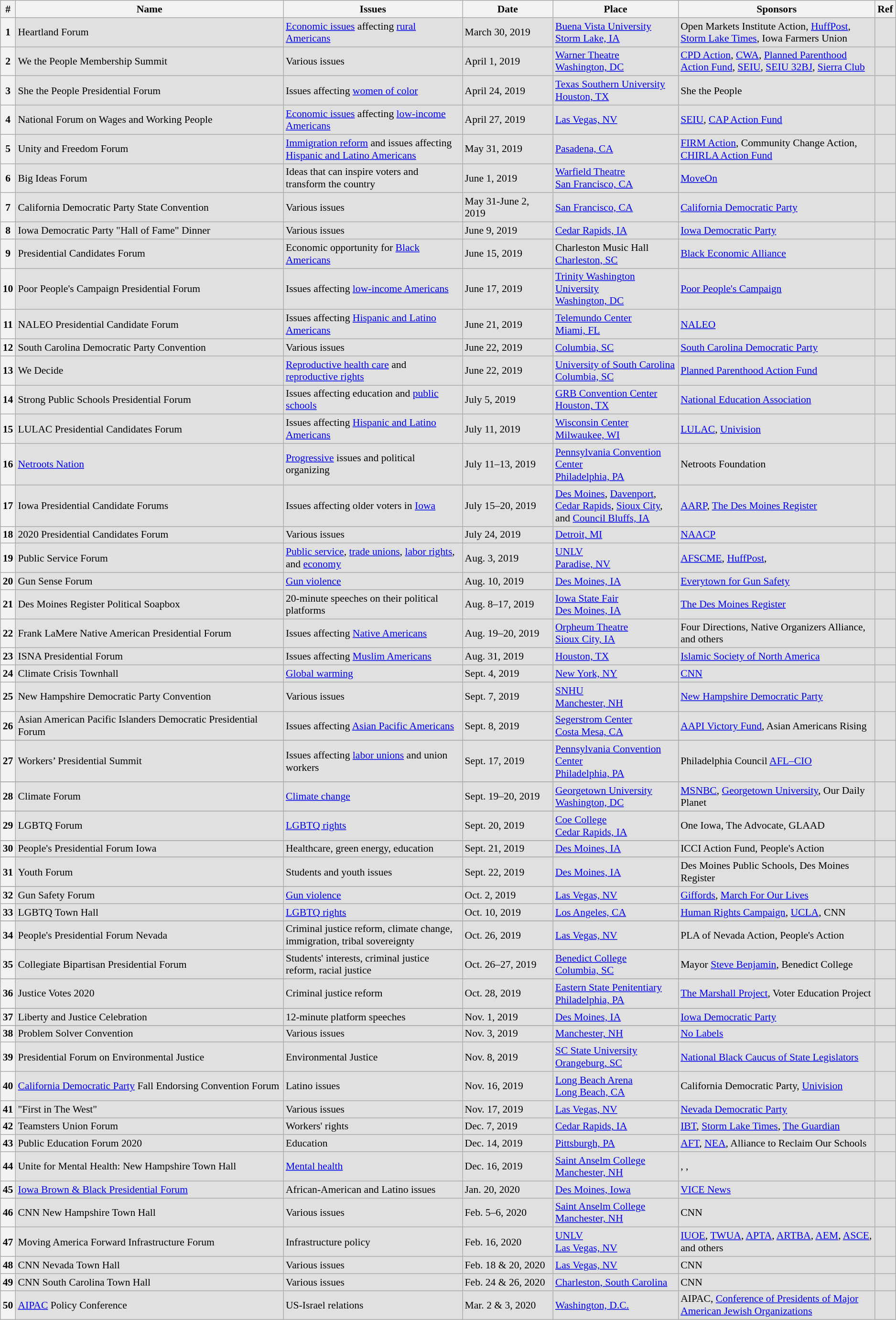<table class="wikitable" style="font-size:90%">
<tr>
<th>#</th>
<th>Name</th>
<th width=20%>Issues</th>
<th>Date</th>
<th width=14%>Place</th>
<th width=22%>Sponsors</th>
<th>Ref</th>
</tr>
<tr style="background:#e0e0e0;">
<th>1</th>
<td>Heartland Forum</td>
<td><a href='#'>Economic issues</a> affecting <a href='#'>rural Americans</a></td>
<td>March 30, 2019</td>
<td><a href='#'>Buena Vista University</a> <br> <a href='#'>Storm Lake, IA</a></td>
<td>Open Markets Institute Action, <a href='#'>HuffPost</a>, <a href='#'>Storm Lake Times</a>, Iowa Farmers Union</td>
<td></td>
</tr>
<tr style="background:#e0e0e0;">
<th>2</th>
<td>We the People Membership Summit</td>
<td>Various issues</td>
<td>April 1, 2019</td>
<td><a href='#'>Warner Theatre</a> <br> <a href='#'>Washington, DC</a></td>
<td><a href='#'>CPD Action</a>, <a href='#'>CWA</a>, <a href='#'>Planned Parenthood Action Fund</a>, <a href='#'>SEIU</a>, <a href='#'>SEIU 32BJ</a>, <a href='#'>Sierra Club</a></td>
<td></td>
</tr>
<tr style="background:#e0e0e0;">
<th>3</th>
<td>She the People Presidential Forum</td>
<td>Issues affecting <a href='#'>women of color</a></td>
<td>April 24, 2019</td>
<td><a href='#'>Texas Southern University</a> <br> <a href='#'>Houston, TX</a></td>
<td>She the People</td>
<td></td>
</tr>
<tr style="background:#e0e0e0;">
<th>4</th>
<td>National Forum on Wages and Working People</td>
<td><a href='#'>Economic issues</a> affecting <a href='#'>low-income Americans</a></td>
<td>April 27, 2019</td>
<td><a href='#'>Las Vegas, NV</a></td>
<td><a href='#'>SEIU</a>, <a href='#'>CAP Action Fund</a></td>
<td></td>
</tr>
<tr style="background:#e0e0e0;">
<th>5</th>
<td>Unity and Freedom Forum</td>
<td><a href='#'>Immigration reform</a> and issues affecting <a href='#'>Hispanic and Latino Americans</a></td>
<td>May 31, 2019</td>
<td><a href='#'>Pasadena, CA</a></td>
<td><a href='#'>FIRM Action</a>, Community Change Action, <a href='#'>CHIRLA Action Fund</a></td>
<td></td>
</tr>
<tr style="background:#e0e0e0;">
<th>6</th>
<td>Big Ideas Forum</td>
<td>Ideas that can inspire voters and transform the country</td>
<td>June 1, 2019</td>
<td><a href='#'>Warfield Theatre</a> <br> <a href='#'>San Francisco, CA</a></td>
<td><a href='#'>MoveOn</a></td>
<td></td>
</tr>
<tr style="background:#e0e0e0;">
<th>7</th>
<td>California Democratic Party State Convention</td>
<td>Various issues</td>
<td>May 31-June 2, 2019</td>
<td><a href='#'>San Francisco, CA</a></td>
<td><a href='#'>California Democratic Party</a></td>
<td></td>
</tr>
<tr style="background:#e0e0e0;">
<th>8</th>
<td>Iowa Democratic Party "Hall of Fame" Dinner</td>
<td>Various issues</td>
<td>June 9, 2019</td>
<td><a href='#'>Cedar Rapids, IA</a></td>
<td><a href='#'>Iowa Democratic Party</a></td>
<td></td>
</tr>
<tr style="background:#e0e0e0;">
<th>9</th>
<td>Presidential Candidates Forum</td>
<td>Economic opportunity for <a href='#'>Black Americans</a></td>
<td>June 15, 2019</td>
<td>Charleston Music Hall <br> <a href='#'>Charleston, SC</a></td>
<td><a href='#'>Black Economic Alliance</a></td>
<td></td>
</tr>
<tr style="background:#e0e0e0;">
<th>10</th>
<td>Poor People's Campaign Presidential Forum</td>
<td>Issues affecting <a href='#'>low-income Americans</a></td>
<td>June 17, 2019</td>
<td><a href='#'>Trinity Washington University</a> <br> <a href='#'>Washington, DC</a></td>
<td><a href='#'>Poor People's Campaign</a></td>
<td></td>
</tr>
<tr style="background:#e0e0e0;">
<th>11</th>
<td>NALEO Presidential Candidate Forum</td>
<td>Issues affecting <a href='#'>Hispanic and Latino Americans</a></td>
<td>June 21, 2019</td>
<td><a href='#'>Telemundo Center</a> <br> <a href='#'>Miami, FL</a></td>
<td><a href='#'>NALEO</a></td>
<td></td>
</tr>
<tr style="background:#e0e0e0;">
<th>12</th>
<td>South Carolina Democratic Party Convention</td>
<td>Various issues</td>
<td>June 22, 2019</td>
<td><a href='#'>Columbia, SC</a></td>
<td><a href='#'>South Carolina Democratic Party</a></td>
<td></td>
</tr>
<tr style="background:#e0e0e0;">
<th>13</th>
<td>We Decide</td>
<td><a href='#'>Reproductive health care</a> and <a href='#'>reproductive rights</a></td>
<td>June 22, 2019</td>
<td><a href='#'>University of South Carolina</a> <br> <a href='#'>Columbia, SC</a></td>
<td><a href='#'>Planned Parenthood Action Fund</a></td>
<td></td>
</tr>
<tr style="background:#e0e0e0;">
<th>14</th>
<td>Strong Public Schools Presidential Forum</td>
<td>Issues affecting education and <a href='#'>public schools</a></td>
<td>July 5, 2019</td>
<td><a href='#'>GRB Convention Center</a> <br> <a href='#'>Houston, TX</a></td>
<td><a href='#'>National Education Association</a></td>
<td></td>
</tr>
<tr style="background:#e0e0e0;">
<th>15</th>
<td>LULAC Presidential Candidates Forum</td>
<td>Issues affecting <a href='#'>Hispanic and Latino Americans</a></td>
<td>July 11, 2019</td>
<td><a href='#'>Wisconsin Center</a> <br> <a href='#'>Milwaukee, WI</a></td>
<td><a href='#'>LULAC</a>, <a href='#'>Univision</a></td>
<td></td>
</tr>
<tr style="background:#e0e0e0;">
<th>16</th>
<td><a href='#'>Netroots Nation</a></td>
<td><a href='#'>Progressive</a> issues and political organizing</td>
<td>July 11–13, 2019</td>
<td><a href='#'>Pennsylvania Convention Center</a> <br> <a href='#'>Philadelphia, PA</a></td>
<td>Netroots Foundation</td>
<td></td>
</tr>
<tr style="background:#e0e0e0;">
<th>17</th>
<td>Iowa Presidential Candidate Forums</td>
<td>Issues affecting older voters in <a href='#'>Iowa</a></td>
<td>July 15–20, 2019</td>
<td><a href='#'>Des Moines</a>, <a href='#'>Davenport</a>, <a href='#'>Cedar Rapids</a>, <a href='#'>Sioux City</a>, and <a href='#'>Council Bluffs, IA</a></td>
<td><a href='#'>AARP</a>, <a href='#'>The Des Moines Register</a></td>
<td></td>
</tr>
<tr style="background:#e0e0e0;">
<th>18</th>
<td>2020 Presidential Candidates Forum</td>
<td>Various issues</td>
<td>July 24, 2019</td>
<td><a href='#'>Detroit, MI</a></td>
<td><a href='#'>NAACP</a></td>
<td></td>
</tr>
<tr style="background:#e0e0e0;">
<th>19</th>
<td>Public Service Forum</td>
<td><a href='#'>Public service</a>, <a href='#'>trade unions</a>, <a href='#'>labor rights</a>, and <a href='#'>economy</a></td>
<td>Aug. 3, 2019</td>
<td><a href='#'>UNLV</a> <br> <a href='#'>Paradise, NV</a></td>
<td><a href='#'>AFSCME</a>, <a href='#'>HuffPost</a>, </td>
<td></td>
</tr>
<tr style="background:#e0e0e0;">
<th>20</th>
<td>Gun Sense Forum</td>
<td><a href='#'>Gun violence</a></td>
<td>Aug. 10, 2019</td>
<td><a href='#'>Des Moines, IA</a></td>
<td><a href='#'>Everytown for Gun Safety</a></td>
<td></td>
</tr>
<tr style="background:#e0e0e0;">
<th>21</th>
<td>Des Moines Register Political Soapbox</td>
<td>20-minute speeches on their political platforms</td>
<td>Aug. 8–17, 2019</td>
<td><a href='#'>Iowa State Fair</a> <br> <a href='#'>Des Moines, IA</a></td>
<td><a href='#'>The Des Moines Register</a></td>
<td></td>
</tr>
<tr style="background:#e0e0e0;">
<th>22</th>
<td>Frank LaMere Native American Presidential Forum</td>
<td>Issues affecting <a href='#'>Native Americans</a></td>
<td>Aug. 19–20, 2019</td>
<td><a href='#'>Orpheum Theatre</a> <br> <a href='#'>Sioux City, IA</a></td>
<td>Four Directions, Native Organizers Alliance, and others</td>
<td></td>
</tr>
<tr style="background:#e0e0e0;">
<th>23</th>
<td>ISNA Presidential Forum</td>
<td>Issues affecting <a href='#'>Muslim Americans</a></td>
<td>Aug. 31, 2019</td>
<td><a href='#'>Houston, TX</a></td>
<td><a href='#'>Islamic Society of North America</a></td>
<td></td>
</tr>
<tr style="background:#e0e0e0;">
<th>24</th>
<td>Climate Crisis Townhall</td>
<td><a href='#'>Global warming</a></td>
<td>Sept. 4, 2019</td>
<td><a href='#'>New York, NY</a></td>
<td><a href='#'>CNN</a></td>
<td></td>
</tr>
<tr style="background:#e0e0e0;">
<th>25</th>
<td>New Hampshire Democratic Party Convention</td>
<td>Various issues</td>
<td>Sept. 7, 2019</td>
<td><a href='#'>SNHU</a> <br> <a href='#'>Manchester, NH</a></td>
<td><a href='#'>New Hampshire Democratic Party</a></td>
<td></td>
</tr>
<tr style="background:#e0e0e0;">
<th>26</th>
<td>Asian American Pacific Islanders Democratic Presidential Forum</td>
<td>Issues affecting <a href='#'>Asian Pacific Americans</a></td>
<td>Sept. 8, 2019</td>
<td><a href='#'>Segerstrom Center</a> <br> <a href='#'>Costa Mesa, CA</a></td>
<td><a href='#'>AAPI Victory Fund</a>, Asian Americans Rising</td>
<td></td>
</tr>
<tr>
</tr>
<tr style="background:#e0e0e0;">
<th>27</th>
<td>Workers’ Presidential Summit</td>
<td>Issues affecting <a href='#'>labor unions</a> and union workers</td>
<td>Sept. 17, 2019</td>
<td><a href='#'>Pennsylvania Convention Center</a> <br> <a href='#'>Philadelphia, PA</a></td>
<td>Philadelphia Council <a href='#'>AFL–CIO</a></td>
<td></td>
</tr>
<tr>
</tr>
<tr style="background:#e0e0e0;">
<th>28</th>
<td>Climate Forum</td>
<td><a href='#'>Climate change</a></td>
<td>Sept. 19–20, 2019</td>
<td><a href='#'>Georgetown University</a> <br> <a href='#'>Washington, DC</a></td>
<td><a href='#'>MSNBC</a>, <a href='#'>Georgetown University</a>, Our Daily Planet</td>
<td></td>
</tr>
<tr>
</tr>
<tr style="background:#e0e0e0;">
<th>29</th>
<td>LGBTQ Forum</td>
<td><a href='#'>LGBTQ rights</a></td>
<td>Sept. 20, 2019</td>
<td><a href='#'>Coe College</a> <br> <a href='#'>Cedar Rapids, IA</a></td>
<td>One Iowa, The Advocate, GLAAD</td>
<td></td>
</tr>
<tr>
</tr>
<tr style="background:#e0e0e0;">
<th>30</th>
<td>People's Presidential Forum Iowa</td>
<td>Healthcare, green energy, education</td>
<td>Sept. 21, 2019</td>
<td><a href='#'>Des Moines, IA</a></td>
<td>ICCI Action Fund, People's Action</td>
<td></td>
</tr>
<tr>
</tr>
<tr style="background:#e0e0e0;">
<th>31</th>
<td>Youth Forum</td>
<td>Students and youth issues</td>
<td>Sept. 22, 2019</td>
<td><a href='#'>Des Moines, IA</a></td>
<td>Des Moines Public Schools, Des Moines Register</td>
<td></td>
</tr>
<tr>
</tr>
<tr style="background:#e0e0e0;">
<th>32</th>
<td>Gun Safety Forum</td>
<td><a href='#'>Gun violence</a></td>
<td>Oct. 2, 2019</td>
<td><a href='#'>Las Vegas, NV</a></td>
<td><a href='#'>Giffords</a>, <a href='#'>March For Our Lives</a></td>
<td></td>
</tr>
<tr style="background:#e0e0e0;">
<th>33</th>
<td>LGBTQ Town Hall</td>
<td><a href='#'>LGBTQ rights</a></td>
<td>Oct. 10, 2019</td>
<td><a href='#'>Los Angeles, CA</a></td>
<td><a href='#'>Human Rights Campaign</a>, <a href='#'>UCLA</a>, CNN</td>
<td></td>
</tr>
<tr>
</tr>
<tr style="background:#e0e0e0;">
<th>34</th>
<td>People's Presidential Forum Nevada</td>
<td>Criminal justice reform, climate change, immigration, tribal sovereignty</td>
<td>Oct. 26, 2019</td>
<td><a href='#'>Las Vegas, NV</a></td>
<td>PLA of Nevada Action, People's Action</td>
<td></td>
</tr>
<tr>
</tr>
<tr style="background:#e0e0e0;">
<th>35</th>
<td>Collegiate Bipartisan Presidential Forum</td>
<td>Students' interests, criminal justice reform, racial justice</td>
<td>Oct. 26–27, 2019</td>
<td><a href='#'>Benedict College</a> <br> <a href='#'>Columbia, SC</a></td>
<td>Mayor <a href='#'>Steve Benjamin</a>, Benedict College</td>
<td></td>
</tr>
<tr>
</tr>
<tr style="background:#e0e0e0;">
<th>36</th>
<td>Justice Votes 2020</td>
<td>Criminal justice reform</td>
<td>Oct. 28, 2019</td>
<td><a href='#'>Eastern State Penitentiary</a> <br> <a href='#'>Philadelphia, PA</a></td>
<td><a href='#'>The Marshall Project</a>, Voter Education Project</td>
<td></td>
</tr>
<tr>
</tr>
<tr style="background:#e0e0e0;">
<th>37</th>
<td>Liberty and Justice Celebration</td>
<td>12-minute platform speeches</td>
<td>Nov. 1, 2019</td>
<td><a href='#'>Des Moines, IA</a></td>
<td><a href='#'>Iowa Democratic Party</a></td>
<td></td>
</tr>
<tr>
</tr>
<tr style="background:#e0e0e0;">
<th>38</th>
<td>Problem Solver Convention</td>
<td>Various issues</td>
<td>Nov. 3, 2019</td>
<td><a href='#'>Manchester, NH</a></td>
<td><a href='#'>No Labels</a></td>
<td></td>
</tr>
<tr style="background:#e0e0e0;">
<th>39</th>
<td>Presidential Forum on Environmental Justice</td>
<td>Environmental Justice</td>
<td>Nov. 8, 2019</td>
<td><a href='#'>SC State University</a> <br> <a href='#'>Orangeburg, SC</a></td>
<td><a href='#'>National Black Caucus of State Legislators</a></td>
<td></td>
</tr>
<tr style="background:#e0e0e0;">
<th>40</th>
<td><a href='#'>California Democratic Party</a> Fall Endorsing Convention Forum</td>
<td>Latino issues</td>
<td>Nov. 16, 2019</td>
<td><a href='#'>Long Beach Arena</a> <br> <a href='#'>Long Beach, CA</a></td>
<td>California Democratic Party, <a href='#'>Univision</a></td>
<td></td>
</tr>
<tr style="background:#e0e0e0;">
<th>41</th>
<td>"First in The West"</td>
<td>Various issues</td>
<td>Nov. 17, 2019</td>
<td><a href='#'>Las Vegas, NV</a></td>
<td><a href='#'>Nevada Democratic Party</a></td>
<td></td>
</tr>
<tr style="background:#e0e0e0;">
<th>42</th>
<td>Teamsters Union Forum</td>
<td>Workers' rights</td>
<td>Dec. 7, 2019</td>
<td><a href='#'>Cedar Rapids, IA</a></td>
<td><a href='#'>IBT</a>, <a href='#'>Storm Lake Times</a>, <a href='#'>The Guardian</a></td>
<td></td>
</tr>
<tr style="background:#e0e0e0;">
<th>43</th>
<td>Public Education Forum 2020</td>
<td>Education</td>
<td>Dec. 14, 2019</td>
<td><a href='#'>Pittsburgh, PA</a></td>
<td><a href='#'>AFT</a>, <a href='#'>NEA</a>, Alliance to Reclaim Our Schools</td>
<td></td>
</tr>
<tr style="background:#e0e0e0;">
<th>44</th>
<td>Unite for Mental Health: New Hampshire Town Hall</td>
<td><a href='#'>Mental health</a></td>
<td>Dec. 16, 2019</td>
<td><a href='#'>Saint Anselm College</a> <br> <a href='#'>Manchester, NH</a></td>
<td>, , </td>
<td></td>
</tr>
<tr style="background:#e0e0e0;">
<th>45</th>
<td><a href='#'>Iowa Brown & Black Presidential Forum</a></td>
<td>African-American and Latino issues</td>
<td>Jan. 20, 2020</td>
<td><a href='#'>Des Moines, Iowa</a></td>
<td><a href='#'>VICE News</a></td>
<td></td>
</tr>
<tr style="background:#e0e0e0;">
<th>46</th>
<td>CNN New Hampshire Town Hall</td>
<td>Various issues</td>
<td>Feb. 5–6, 2020</td>
<td><a href='#'>Saint Anselm College</a> <br> <a href='#'>Manchester, NH</a></td>
<td>CNN</td>
<td></td>
</tr>
<tr style="background:#e0e0e0;">
<th>47</th>
<td>Moving America Forward Infrastructure Forum</td>
<td>Infrastructure policy</td>
<td>Feb. 16, 2020</td>
<td><a href='#'>UNLV</a> <br> <a href='#'>Las Vegas, NV</a></td>
<td><a href='#'>IUOE</a>, <a href='#'>TWUA</a>, <a href='#'>APTA</a>, <a href='#'>ARTBA</a>, <a href='#'>AEM</a>, <a href='#'>ASCE</a>, and others</td>
<td></td>
</tr>
<tr style="background:#e0e0e0;">
<th>48</th>
<td>CNN Nevada Town Hall</td>
<td>Various issues</td>
<td>Feb. 18 & 20, 2020</td>
<td><a href='#'>Las Vegas, NV</a></td>
<td>CNN</td>
<td></td>
</tr>
<tr style="background:#e0e0e0;">
<th>49</th>
<td>CNN South Carolina Town Hall</td>
<td>Various issues</td>
<td>Feb. 24 & 26, 2020</td>
<td><a href='#'>Charleston, South Carolina</a></td>
<td>CNN</td>
<td></td>
</tr>
<tr style="background:#e0e0e0;">
<th>50</th>
<td><a href='#'>AIPAC</a> Policy Conference</td>
<td>US-Israel relations</td>
<td>Mar. 2 & 3, 2020</td>
<td><a href='#'>Washington, D.C.</a></td>
<td>AIPAC, <a href='#'>Conference of Presidents of Major American Jewish Organizations</a></td>
<td><br></td>
</tr>
</table>
